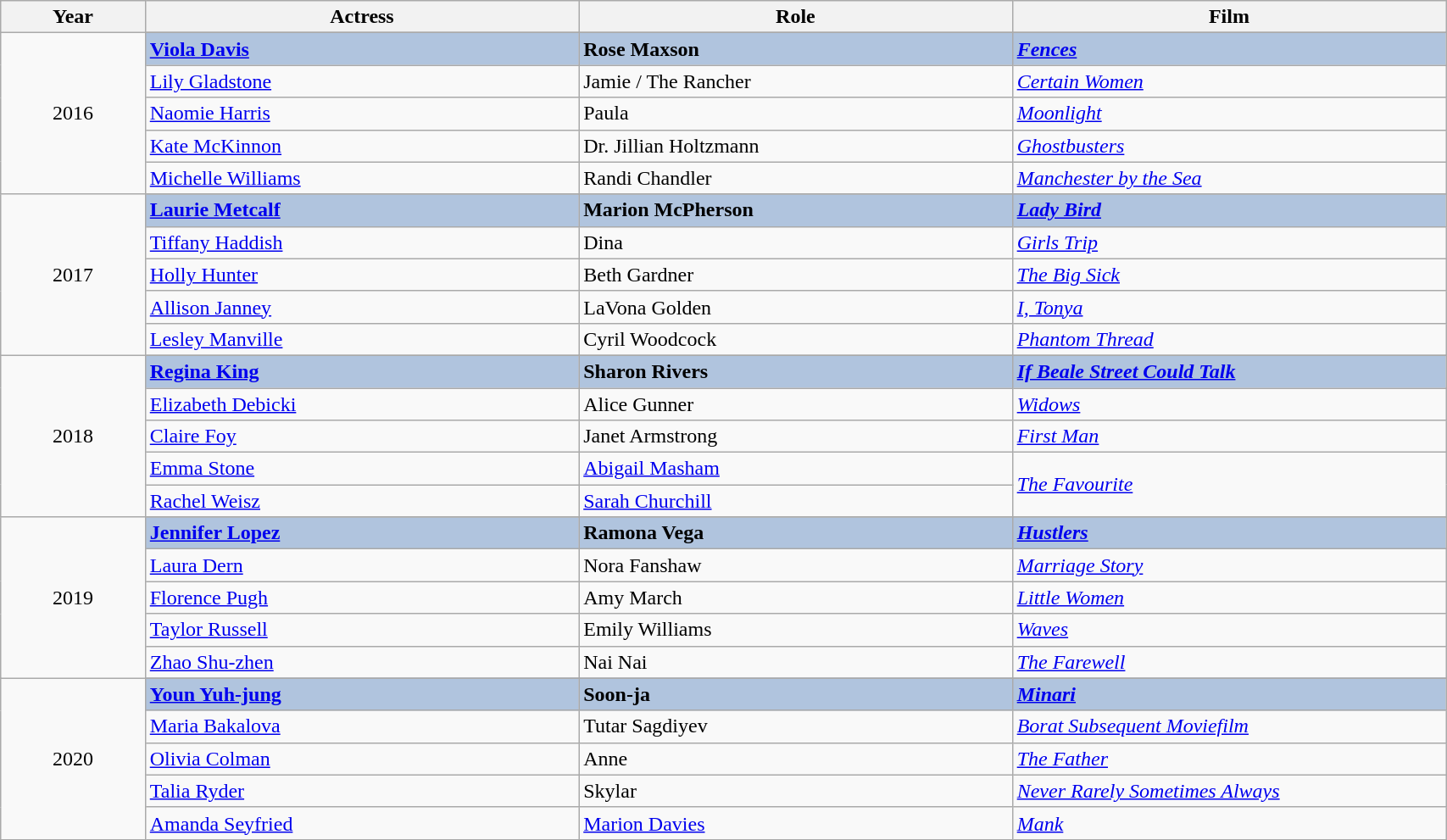<table class="wikitable" width="90%"="wikitable" width="90%">
<tr>
<th width="10%">Year</th>
<th width="30%">Actress</th>
<th width="30%">Role</th>
<th width="30%">Film</th>
</tr>
<tr>
<td rowspan="6" align="center">2016</td>
</tr>
<tr style="background:#B0C4DE">
<td><strong><a href='#'>Viola Davis</a></strong></td>
<td><strong>Rose Maxson</strong></td>
<td><strong><em><a href='#'>Fences</a></em></strong></td>
</tr>
<tr>
<td><a href='#'>Lily Gladstone</a></td>
<td>Jamie / The Rancher</td>
<td><em><a href='#'>Certain Women</a></em></td>
</tr>
<tr>
<td><a href='#'>Naomie Harris</a></td>
<td>Paula</td>
<td><em><a href='#'>Moonlight</a></em></td>
</tr>
<tr>
<td><a href='#'>Kate McKinnon</a></td>
<td>Dr. Jillian Holtzmann</td>
<td><em><a href='#'>Ghostbusters</a></em></td>
</tr>
<tr>
<td><a href='#'>Michelle Williams</a></td>
<td>Randi Chandler</td>
<td><em><a href='#'>Manchester by the Sea</a></em></td>
</tr>
<tr>
<td rowspan="6" align="center">2017</td>
</tr>
<tr style="background:#B0C4DE">
<td><strong><a href='#'>Laurie Metcalf</a></strong></td>
<td><strong>Marion McPherson</strong></td>
<td><strong><em><a href='#'>Lady Bird</a></em></strong></td>
</tr>
<tr>
<td><a href='#'>Tiffany Haddish</a></td>
<td>Dina</td>
<td><em><a href='#'>Girls Trip</a></em></td>
</tr>
<tr>
<td><a href='#'>Holly Hunter</a></td>
<td>Beth Gardner</td>
<td><em><a href='#'>The Big Sick</a></em></td>
</tr>
<tr>
<td><a href='#'>Allison Janney</a></td>
<td>LaVona Golden</td>
<td><em><a href='#'>I, Tonya</a></em></td>
</tr>
<tr>
<td><a href='#'>Lesley Manville</a></td>
<td>Cyril Woodcock</td>
<td><em><a href='#'>Phantom Thread</a></em></td>
</tr>
<tr>
<td rowspan="6" align="center">2018</td>
</tr>
<tr style="background:#B0C4DE">
<td><strong><a href='#'>Regina King</a></strong></td>
<td><strong>Sharon Rivers</strong></td>
<td><strong><em><a href='#'>If Beale Street Could Talk</a></em></strong></td>
</tr>
<tr>
<td><a href='#'>Elizabeth Debicki</a></td>
<td>Alice Gunner</td>
<td><em><a href='#'>Widows</a></em></td>
</tr>
<tr>
<td><a href='#'>Claire Foy</a></td>
<td>Janet Armstrong</td>
<td><em><a href='#'>First Man</a></em></td>
</tr>
<tr>
<td><a href='#'>Emma Stone</a></td>
<td><a href='#'>Abigail Masham</a></td>
<td rowspan="2"><em><a href='#'>The Favourite</a></em></td>
</tr>
<tr>
<td><a href='#'>Rachel Weisz</a></td>
<td><a href='#'>Sarah Churchill</a></td>
</tr>
<tr>
<td rowspan="6" align="center">2019</td>
</tr>
<tr style="background:#B0C4DE">
<td><strong><a href='#'>Jennifer Lopez</a></strong></td>
<td><strong>Ramona Vega</strong></td>
<td><strong><em><a href='#'>Hustlers</a></em></strong></td>
</tr>
<tr>
<td><a href='#'>Laura Dern</a></td>
<td>Nora Fanshaw</td>
<td><em><a href='#'>Marriage Story</a></em></td>
</tr>
<tr>
<td><a href='#'>Florence Pugh</a></td>
<td>Amy March</td>
<td><em><a href='#'>Little Women</a></em></td>
</tr>
<tr>
<td><a href='#'>Taylor Russell</a></td>
<td>Emily Williams</td>
<td><em><a href='#'>Waves</a></em></td>
</tr>
<tr>
<td><a href='#'>Zhao Shu-zhen</a></td>
<td>Nai Nai</td>
<td><em><a href='#'>The Farewell</a></em></td>
</tr>
<tr>
<td rowspan="6" align="center">2020</td>
</tr>
<tr style="background:#B0C4DE">
<td><strong><a href='#'>Youn Yuh-jung</a></strong></td>
<td><strong>Soon-ja</strong></td>
<td><strong><em><a href='#'>Minari</a></em></strong></td>
</tr>
<tr>
<td><a href='#'>Maria Bakalova</a></td>
<td>Tutar Sagdiyev</td>
<td><em><a href='#'>Borat Subsequent Moviefilm</a></em></td>
</tr>
<tr>
<td><a href='#'>Olivia Colman</a></td>
<td>Anne</td>
<td><em><a href='#'>The Father</a></em></td>
</tr>
<tr>
<td><a href='#'>Talia Ryder</a></td>
<td>Skylar</td>
<td><em><a href='#'>Never Rarely Sometimes Always</a></em></td>
</tr>
<tr>
<td><a href='#'>Amanda Seyfried</a></td>
<td><a href='#'>Marion Davies</a></td>
<td><em><a href='#'>Mank</a></em></td>
</tr>
</table>
